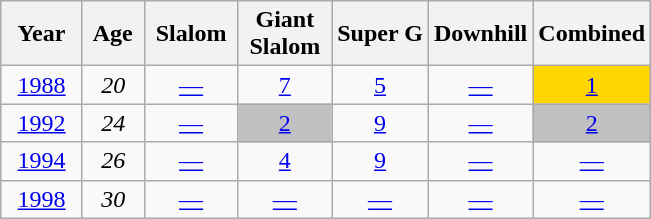<table class=wikitable style="text-align:center">
<tr>
<th>  Year  </th>
<th> Age </th>
<th> Slalom </th>
<th> Giant <br> Slalom </th>
<th>Super G</th>
<th>Downhill</th>
<th>Combined</th>
</tr>
<tr>
<td><a href='#'>1988</a></td>
<td><em>20</em></td>
<td><a href='#'>—</a></td>
<td><a href='#'>7</a></td>
<td><a href='#'>5</a></td>
<td><a href='#'>—</a></td>
<td style="background:gold;"><a href='#'>1</a></td>
</tr>
<tr>
<td><a href='#'>1992</a></td>
<td><em>24</em></td>
<td><a href='#'>—</a></td>
<td style="background:silver;"><a href='#'>2</a></td>
<td><a href='#'>9</a></td>
<td><a href='#'>—</a></td>
<td style="background:silver;"><a href='#'>2</a></td>
</tr>
<tr>
<td><a href='#'>1994</a></td>
<td><em>26</em></td>
<td><a href='#'>—</a></td>
<td><a href='#'>4</a></td>
<td><a href='#'>9</a></td>
<td><a href='#'>—</a></td>
<td><a href='#'>—</a></td>
</tr>
<tr>
<td><a href='#'>1998</a></td>
<td><em>30</em></td>
<td><a href='#'>—</a></td>
<td><a href='#'>—</a></td>
<td><a href='#'>—</a></td>
<td><a href='#'>—</a></td>
<td><a href='#'>—</a></td>
</tr>
</table>
